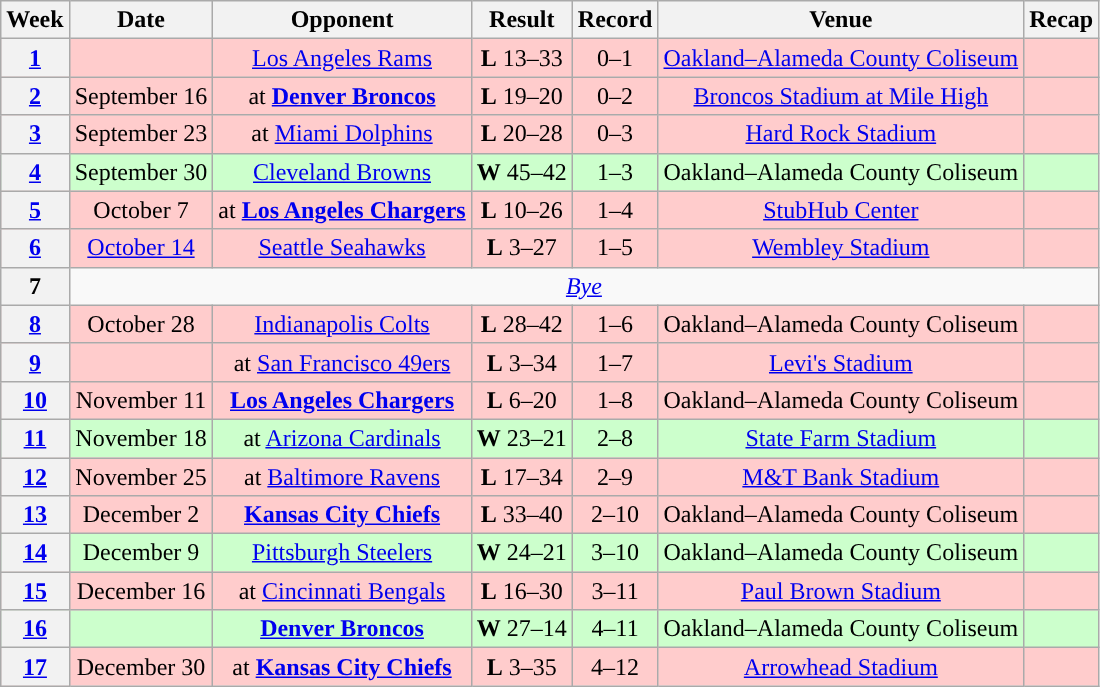<table class="wikitable" style="text-align:center">
<tr>
<th>Week</th>
<th>Date</th>
<th>Opponent</th>
<th>Result</th>
<th>Record</th>
<th>Venue</th>
<th>Recap</th>
</tr>
<tr style="background:#fcc">
<th><a href='#'>1</a></th>
<td></td>
<td><a href='#'>Los Angeles Rams</a></td>
<td><strong>L</strong> 13–33</td>
<td>0–1</td>
<td><a href='#'>Oakland–Alameda County Coliseum</a></td>
<td></td>
</tr>
<tr style="background:#fcc">
<th><a href='#'>2</a></th>
<td>September 16</td>
<td>at <strong><a href='#'>Denver Broncos</a></strong></td>
<td><strong>L</strong> 19–20</td>
<td>0–2</td>
<td><a href='#'>Broncos Stadium at Mile High</a></td>
<td></td>
</tr>
<tr style="background:#fcc">
<th><a href='#'>3</a></th>
<td>September 23</td>
<td>at <a href='#'>Miami Dolphins</a></td>
<td><strong>L</strong> 20–28</td>
<td>0–3</td>
<td><a href='#'>Hard Rock Stadium</a></td>
<td></td>
</tr>
<tr style="background:#cfc">
<th><a href='#'>4</a></th>
<td>September 30</td>
<td><a href='#'>Cleveland Browns</a></td>
<td><strong>W</strong> 45–42 </td>
<td>1–3</td>
<td>Oakland–Alameda County Coliseum</td>
<td></td>
</tr>
<tr style="background:#fcc">
<th><a href='#'>5</a></th>
<td>October 7</td>
<td>at <strong><a href='#'>Los Angeles Chargers</a></strong></td>
<td><strong>L</strong> 10–26</td>
<td>1–4</td>
<td><a href='#'>StubHub Center</a></td>
<td></td>
</tr>
<tr style="background:#fcc">
<th><a href='#'>6</a></th>
<td><a href='#'>October 14</a></td>
<td><a href='#'>Seattle Seahawks</a></td>
<td><strong>L</strong> 3–27</td>
<td>1–5</td>
<td> <a href='#'>Wembley Stadium</a> </td>
<td></td>
</tr>
<tr>
<th>7</th>
<td colspan="6"><em><a href='#'>Bye</a></em></td>
</tr>
<tr style="background:#fcc">
<th><a href='#'>8</a></th>
<td>October 28</td>
<td><a href='#'>Indianapolis Colts</a></td>
<td><strong>L</strong> 28–42</td>
<td>1–6</td>
<td>Oakland–Alameda County Coliseum</td>
<td></td>
</tr>
<tr style="background:#fcc">
<th><a href='#'>9</a></th>
<td></td>
<td>at <a href='#'>San Francisco 49ers</a></td>
<td><strong>L</strong> 3–34</td>
<td>1–7</td>
<td><a href='#'>Levi's Stadium</a></td>
<td></td>
</tr>
<tr style="background:#fcc">
<th><a href='#'>10</a></th>
<td>November 11</td>
<td><strong><a href='#'>Los Angeles Chargers</a></strong></td>
<td><strong>L</strong> 6–20</td>
<td>1–8</td>
<td>Oakland–Alameda County Coliseum</td>
<td></td>
</tr>
<tr style="background:#cfc">
<th><a href='#'>11</a></th>
<td>November 18</td>
<td>at <a href='#'>Arizona Cardinals</a></td>
<td><strong>W</strong> 23–21</td>
<td>2–8</td>
<td><a href='#'>State Farm Stadium</a></td>
<td></td>
</tr>
<tr style="background:#fcc">
<th><a href='#'>12</a></th>
<td>November 25</td>
<td>at <a href='#'>Baltimore Ravens</a></td>
<td><strong>L</strong> 17–34</td>
<td>2–9</td>
<td><a href='#'>M&T Bank Stadium</a></td>
<td></td>
</tr>
<tr style="background:#fcc">
<th><a href='#'>13</a></th>
<td>December 2</td>
<td><strong><a href='#'>Kansas City Chiefs</a></strong></td>
<td><strong>L</strong> 33–40</td>
<td>2–10</td>
<td>Oakland–Alameda County Coliseum</td>
<td></td>
</tr>
<tr style="background:#cfc">
<th><a href='#'>14</a></th>
<td>December 9</td>
<td><a href='#'>Pittsburgh Steelers</a></td>
<td><strong>W</strong> 24–21</td>
<td>3–10</td>
<td>Oakland–Alameda County Coliseum</td>
<td></td>
</tr>
<tr style="background:#fcc">
<th><a href='#'>15</a></th>
<td>December 16</td>
<td>at <a href='#'>Cincinnati Bengals</a></td>
<td><strong>L</strong> 16–30</td>
<td>3–11</td>
<td><a href='#'>Paul Brown Stadium</a></td>
<td></td>
</tr>
<tr style="background:#cfc">
<th><a href='#'>16</a></th>
<td></td>
<td><strong><a href='#'>Denver Broncos</a></strong></td>
<td><strong>W</strong> 27–14</td>
<td>4–11</td>
<td>Oakland–Alameda County Coliseum</td>
<td></td>
</tr>
<tr style="background:#fcc">
<th><a href='#'>17</a></th>
<td>December 30</td>
<td>at <strong><a href='#'>Kansas City Chiefs</a></strong></td>
<td><strong>L</strong> 3–35</td>
<td>4–12</td>
<td><a href='#'>Arrowhead Stadium</a></td>
<td></td>
</tr>
</table>
